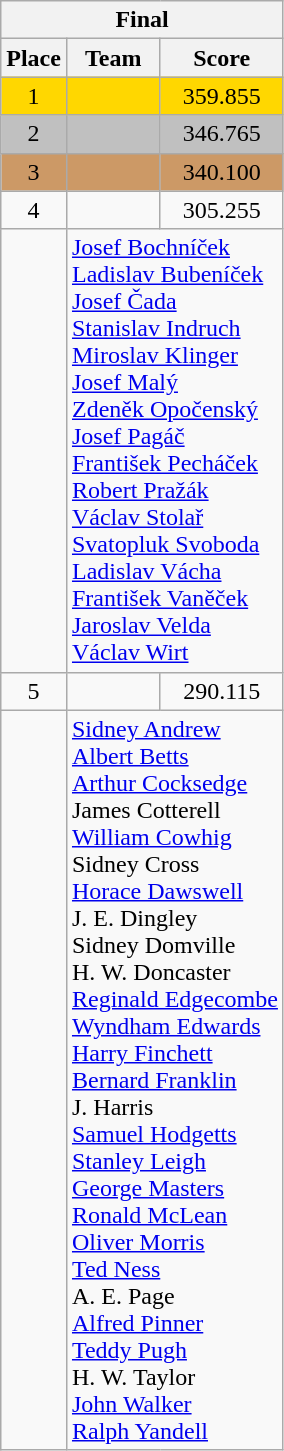<table class=wikitable style="text-align:center">
<tr>
<th colspan=3>Final</th>
</tr>
<tr>
<th>Place</th>
<th>Team</th>
<th>Score</th>
</tr>
<tr bgcolor=gold>
<td>1</td>
<td align=left></td>
<td>359.855</td>
</tr>
<tr bgcolor=silver>
<td>2</td>
<td align=left></td>
<td>346.765</td>
</tr>
<tr bgcolor=cc9966>
<td>3</td>
<td align=left></td>
<td>340.100</td>
</tr>
<tr>
<td>4</td>
<td align=left></td>
<td>305.255</td>
</tr>
<tr>
<td></td>
<td align=left colspan=2><a href='#'>Josef Bochníček</a><br><a href='#'>Ladislav Bubeníček</a><br><a href='#'>Josef Čada</a><br><a href='#'>Stanislav Indruch</a><br><a href='#'>Miroslav Klinger</a><br><a href='#'>Josef Malý</a><br><a href='#'>Zdeněk Opočenský</a><br><a href='#'>Josef Pagáč</a><br><a href='#'>František Pecháček</a><br><a href='#'>Robert Pražák</a><br><a href='#'>Václav Stolař</a><br><a href='#'>Svatopluk Svoboda</a><br><a href='#'>Ladislav Vácha</a><br><a href='#'>František Vaněček</a><br><a href='#'>Jaroslav Velda</a><br><a href='#'>Václav Wirt</a></td>
</tr>
<tr>
<td>5</td>
<td align=left></td>
<td>290.115</td>
</tr>
<tr>
<td></td>
<td align=left colspan=2><a href='#'>Sidney Andrew</a><br><a href='#'>Albert Betts</a><br><a href='#'>Arthur Cocksedge</a><br>James Cotterell<br><a href='#'>William Cowhig</a><br>Sidney Cross<br><a href='#'>Horace Dawswell</a><br>J. E. Dingley<br>Sidney Domville<br>H. W. Doncaster<br><a href='#'>Reginald Edgecombe</a><br><a href='#'>Wyndham Edwards</a><br><a href='#'>Harry Finchett</a><br><a href='#'>Bernard Franklin</a><br>J. Harris<br><a href='#'>Samuel Hodgetts</a><br><a href='#'>Stanley Leigh</a><br><a href='#'>George Masters</a><br><a href='#'>Ronald McLean</a><br><a href='#'>Oliver Morris</a><br><a href='#'>Ted Ness</a><br>A. E. Page<br><a href='#'>Alfred Pinner</a><br><a href='#'>Teddy Pugh</a><br>H. W. Taylor<br><a href='#'>John Walker</a><br><a href='#'>Ralph Yandell</a></td>
</tr>
</table>
